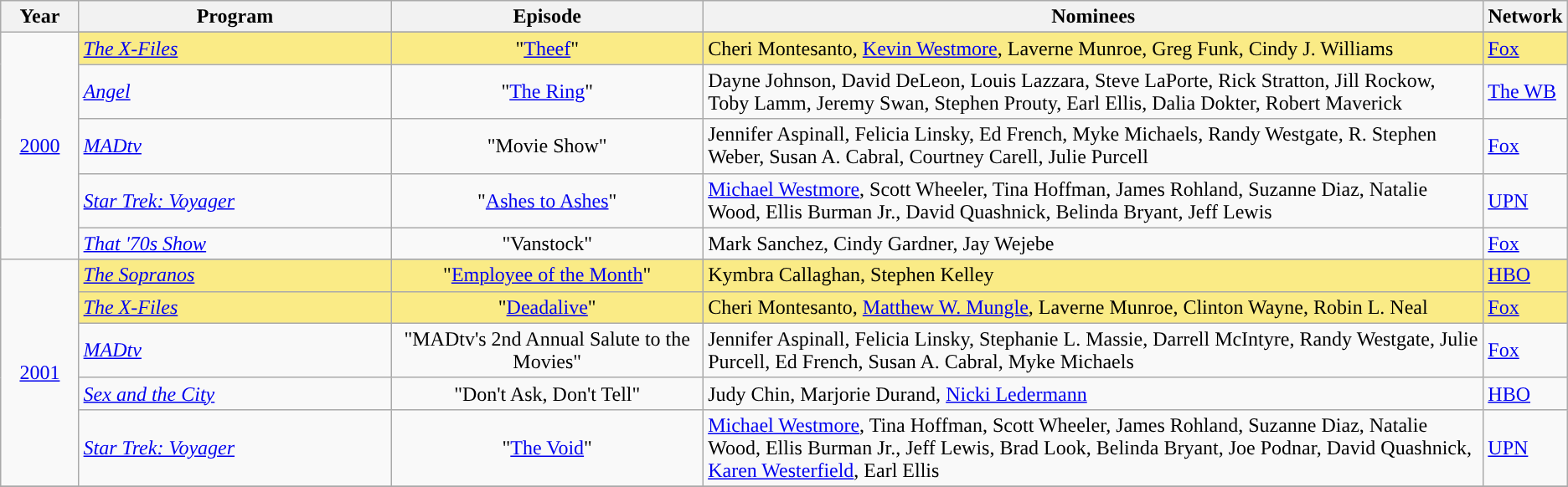<table class="wikitable">
<tr>
<th width="5%">Year</th>
<th width="20%">Program</th>
<th width="20%">Episode</th>
<th width="50%">Nominees</th>
<th width="5%">Network</th>
</tr>
<tr>
<td rowspan="6" style="text-align:center;"><a href='#'>2000</a><br></td>
</tr>
<tr style="background:#FAEB86;">
<td><em><a href='#'>The X-Files</a></em></td>
<td align=center>"<a href='#'>Theef</a>"</td>
<td>Cheri Montesanto, <a href='#'>Kevin Westmore</a>, Laverne Munroe, Greg Funk, Cindy J. Williams</td>
<td><a href='#'>Fox</a></td>
</tr>
<tr>
<td><em><a href='#'>Angel</a></em></td>
<td align=center>"<a href='#'>The Ring</a>"</td>
<td>Dayne Johnson, David DeLeon, Louis Lazzara, Steve LaPorte, Rick Stratton, Jill Rockow, Toby Lamm, Jeremy Swan, Stephen Prouty, Earl Ellis, Dalia Dokter, Robert Maverick</td>
<td><a href='#'>The WB</a></td>
</tr>
<tr>
<td><em><a href='#'>MADtv</a></em></td>
<td align=center>"Movie Show"</td>
<td>Jennifer Aspinall, Felicia Linsky, Ed French, Myke Michaels, Randy Westgate, R. Stephen Weber, Susan A. Cabral, Courtney Carell, Julie Purcell</td>
<td><a href='#'>Fox</a></td>
</tr>
<tr>
<td><em><a href='#'>Star Trek: Voyager</a></em></td>
<td align=center>"<a href='#'>Ashes to Ashes</a>"</td>
<td><a href='#'>Michael Westmore</a>, Scott Wheeler, Tina Hoffman, James Rohland, Suzanne Diaz, Natalie Wood, Ellis Burman Jr., David Quashnick, Belinda Bryant, Jeff Lewis</td>
<td><a href='#'>UPN</a></td>
</tr>
<tr>
<td><em><a href='#'>That '70s Show</a></em></td>
<td align=center>"Vanstock"</td>
<td>Mark Sanchez, Cindy Gardner, Jay Wejebe</td>
<td><a href='#'>Fox</a></td>
</tr>
<tr>
<td rowspan="6" style="text-align:center;"><a href='#'>2001</a><br></td>
</tr>
<tr style="background:#FAEB86;">
<td><em><a href='#'>The Sopranos</a></em></td>
<td align=center>"<a href='#'>Employee of the Month</a>"</td>
<td>Kymbra Callaghan, Stephen Kelley</td>
<td><a href='#'>HBO</a></td>
</tr>
<tr style="background:#FAEB86;">
<td><em><a href='#'>The X-Files</a></em></td>
<td align=center>"<a href='#'>Deadalive</a>"</td>
<td>Cheri Montesanto, <a href='#'>Matthew W. Mungle</a>, Laverne Munroe, Clinton Wayne, Robin L. Neal</td>
<td><a href='#'>Fox</a></td>
</tr>
<tr>
<td><em><a href='#'>MADtv</a></em></td>
<td align=center>"MADtv's 2nd Annual Salute to the Movies"</td>
<td>Jennifer Aspinall, Felicia Linsky, Stephanie L. Massie, Darrell McIntyre, Randy Westgate, Julie Purcell, Ed French, Susan A. Cabral, Myke Michaels</td>
<td><a href='#'>Fox</a></td>
</tr>
<tr>
<td><em><a href='#'>Sex and the City</a></em></td>
<td align=center>"Don't Ask, Don't Tell"</td>
<td>Judy Chin, Marjorie Durand, <a href='#'>Nicki Ledermann</a></td>
<td><a href='#'>HBO</a></td>
</tr>
<tr>
<td><em><a href='#'>Star Trek: Voyager</a></em></td>
<td align=center>"<a href='#'>The Void</a>"</td>
<td><a href='#'>Michael Westmore</a>, Tina Hoffman, Scott Wheeler, James Rohland, Suzanne Diaz, Natalie Wood, Ellis Burman Jr., Jeff Lewis, Brad Look, Belinda Bryant, Joe Podnar, David Quashnick, <a href='#'>Karen Westerfield</a>, Earl Ellis</td>
<td><a href='#'>UPN</a></td>
</tr>
<tr>
</tr>
</table>
